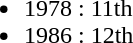<table border="0" cellpadding="2">
<tr valign="top">
<td><br><ul><li>1978 : 11th</li><li>1986 : 12th</li></ul></td>
</tr>
</table>
